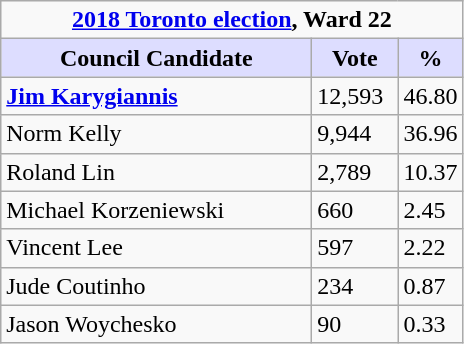<table class="wikitable">
<tr>
<td Colspan="3" align="center"><strong><a href='#'>2018 Toronto election</a>, Ward 22</strong></td>
</tr>
<tr>
<th style="background:#ddf; width:200px;">Council Candidate</th>
<th style="background:#ddf; width:50px;">Vote</th>
<th style="background:#ddf; width:30px;">%</th>
</tr>
<tr>
<td><strong><a href='#'>Jim Karygiannis</a></strong></td>
<td>12,593</td>
<td>46.80</td>
</tr>
<tr>
<td>Norm Kelly</td>
<td>9,944</td>
<td>36.96</td>
</tr>
<tr>
<td>Roland Lin</td>
<td>2,789</td>
<td>10.37</td>
</tr>
<tr>
<td>Michael Korzeniewski</td>
<td>660</td>
<td>2.45</td>
</tr>
<tr>
<td>Vincent Lee</td>
<td>597</td>
<td>2.22</td>
</tr>
<tr>
<td>Jude Coutinho</td>
<td>234</td>
<td>0.87</td>
</tr>
<tr>
<td>Jason Woychesko</td>
<td>90</td>
<td>0.33</td>
</tr>
</table>
